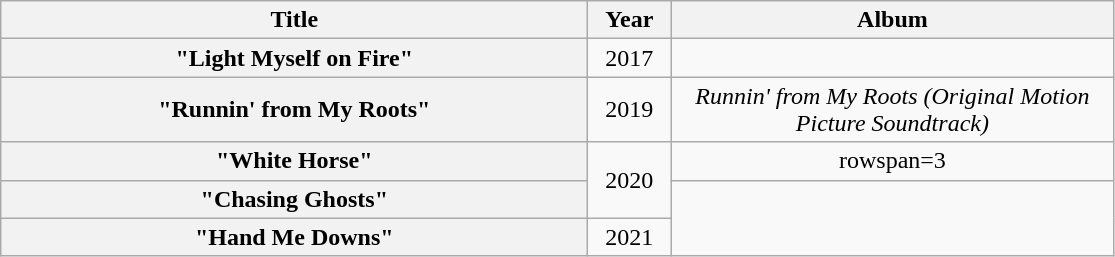<table class="wikitable plainrowheaders" style="text-align:center;">
<tr>
<th scope="col" rowspan="1" style="width:24em;">Title</th>
<th scope="col" rowspan="1" style="width:3em;">Year</th>
<th scope="col" rowspan="1" style="width:18em;">Album</th>
</tr>
<tr>
<th scope="row">"Light Myself on Fire"</th>
<td>2017</td>
<td></td>
</tr>
<tr>
<th scope="row">"Runnin' from My Roots"</th>
<td>2019</td>
<td><em>Runnin' from My Roots (Original Motion Picture Soundtrack)</em></td>
</tr>
<tr>
<th scope="row">"White Horse"</th>
<td rowspan=2>2020</td>
<td>rowspan=3 </td>
</tr>
<tr>
<th scope="row">"Chasing Ghosts"</th>
</tr>
<tr>
<th scope="row">"Hand Me Downs"<br> </th>
<td>2021</td>
</tr>
</table>
